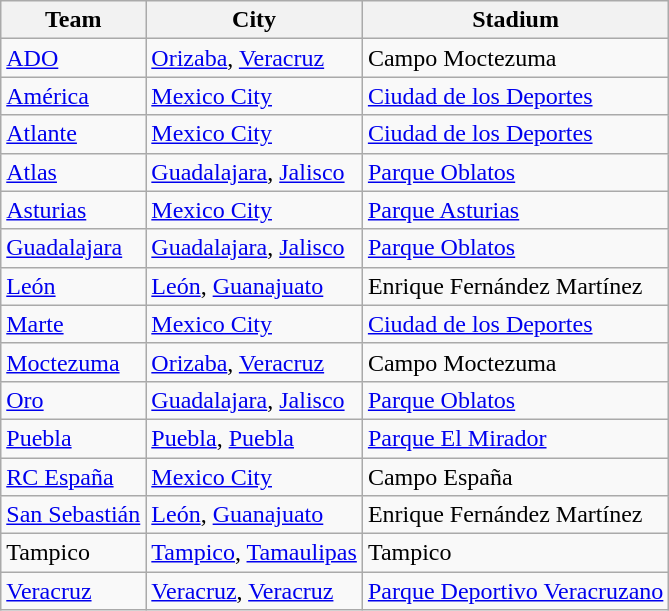<table class="wikitable" class="toccolours sortable">
<tr>
<th>Team</th>
<th>City</th>
<th>Stadium</th>
</tr>
<tr>
<td><a href='#'>ADO</a></td>
<td><a href='#'>Orizaba</a>, <a href='#'>Veracruz</a></td>
<td>Campo Moctezuma</td>
</tr>
<tr>
<td><a href='#'>América</a></td>
<td><a href='#'>Mexico City</a></td>
<td><a href='#'>Ciudad de los Deportes</a></td>
</tr>
<tr>
<td><a href='#'>Atlante</a></td>
<td><a href='#'>Mexico City</a></td>
<td><a href='#'>Ciudad de los Deportes</a></td>
</tr>
<tr>
<td><a href='#'>Atlas</a></td>
<td><a href='#'>Guadalajara</a>, <a href='#'>Jalisco</a></td>
<td><a href='#'>Parque Oblatos</a></td>
</tr>
<tr>
<td><a href='#'>Asturias</a></td>
<td><a href='#'>Mexico City</a></td>
<td><a href='#'>Parque Asturias</a></td>
</tr>
<tr>
<td><a href='#'>Guadalajara</a></td>
<td><a href='#'>Guadalajara</a>, <a href='#'>Jalisco</a></td>
<td><a href='#'>Parque Oblatos</a></td>
</tr>
<tr>
<td><a href='#'>León</a></td>
<td><a href='#'>León</a>, <a href='#'>Guanajuato</a></td>
<td>Enrique Fernández Martínez</td>
</tr>
<tr>
<td><a href='#'>Marte</a></td>
<td><a href='#'>Mexico City</a></td>
<td><a href='#'>Ciudad de los Deportes</a></td>
</tr>
<tr>
<td><a href='#'>Moctezuma</a></td>
<td><a href='#'>Orizaba</a>, <a href='#'>Veracruz</a></td>
<td>Campo Moctezuma</td>
</tr>
<tr>
<td><a href='#'>Oro</a></td>
<td><a href='#'>Guadalajara</a>, <a href='#'>Jalisco</a></td>
<td><a href='#'>Parque Oblatos</a></td>
</tr>
<tr>
<td><a href='#'>Puebla</a></td>
<td><a href='#'>Puebla</a>, <a href='#'>Puebla</a></td>
<td><a href='#'>Parque El Mirador</a></td>
</tr>
<tr>
<td><a href='#'>RC España</a></td>
<td><a href='#'>Mexico City</a></td>
<td>Campo España</td>
</tr>
<tr>
<td><a href='#'>San Sebastián</a></td>
<td><a href='#'>León</a>, <a href='#'>Guanajuato</a></td>
<td>Enrique Fernández Martínez</td>
</tr>
<tr>
<td>Tampico</td>
<td><a href='#'>Tampico</a>, <a href='#'>Tamaulipas</a></td>
<td>Tampico</td>
</tr>
<tr>
<td><a href='#'>Veracruz</a></td>
<td><a href='#'>Veracruz</a>, <a href='#'>Veracruz</a></td>
<td><a href='#'>Parque Deportivo Veracruzano</a></td>
</tr>
</table>
